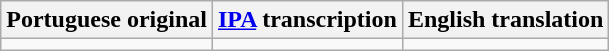<table class="wikitable">
<tr>
<th>Portuguese original</th>
<th><a href='#'>IPA</a> transcription</th>
<th>English translation</th>
</tr>
<tr style="vertical-align:top; white-space:nowrap;">
<td></td>
<td></td>
<td></td>
</tr>
</table>
